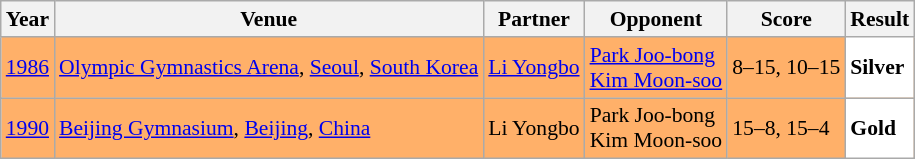<table class="sortable wikitable" style="font-size: 90%;">
<tr>
<th>Year</th>
<th>Venue</th>
<th>Partner</th>
<th>Opponent</th>
<th>Score</th>
<th>Result</th>
</tr>
<tr style="background:#FFB069">
<td align="center"><a href='#'>1986</a></td>
<td align="left"><a href='#'>Olympic Gymnastics Arena</a>, <a href='#'>Seoul</a>, <a href='#'>South Korea</a></td>
<td align="left"> <a href='#'>Li Yongbo</a></td>
<td align="left"> <a href='#'>Park Joo-bong</a><br> <a href='#'>Kim Moon-soo</a></td>
<td align="left">8–15, 10–15</td>
<td style="text-align:left; background:white"> <strong>Silver</strong></td>
</tr>
<tr style="background:#FFB069">
<td align="center"><a href='#'>1990</a></td>
<td align="left"><a href='#'>Beijing Gymnasium</a>, <a href='#'>Beijing</a>, <a href='#'>China</a></td>
<td align="left"> Li Yongbo</td>
<td align="left"> Park Joo-bong<br> Kim Moon-soo</td>
<td align="left">15–8, 15–4</td>
<td style="text-align:left; background:white"> <strong>Gold</strong></td>
</tr>
</table>
